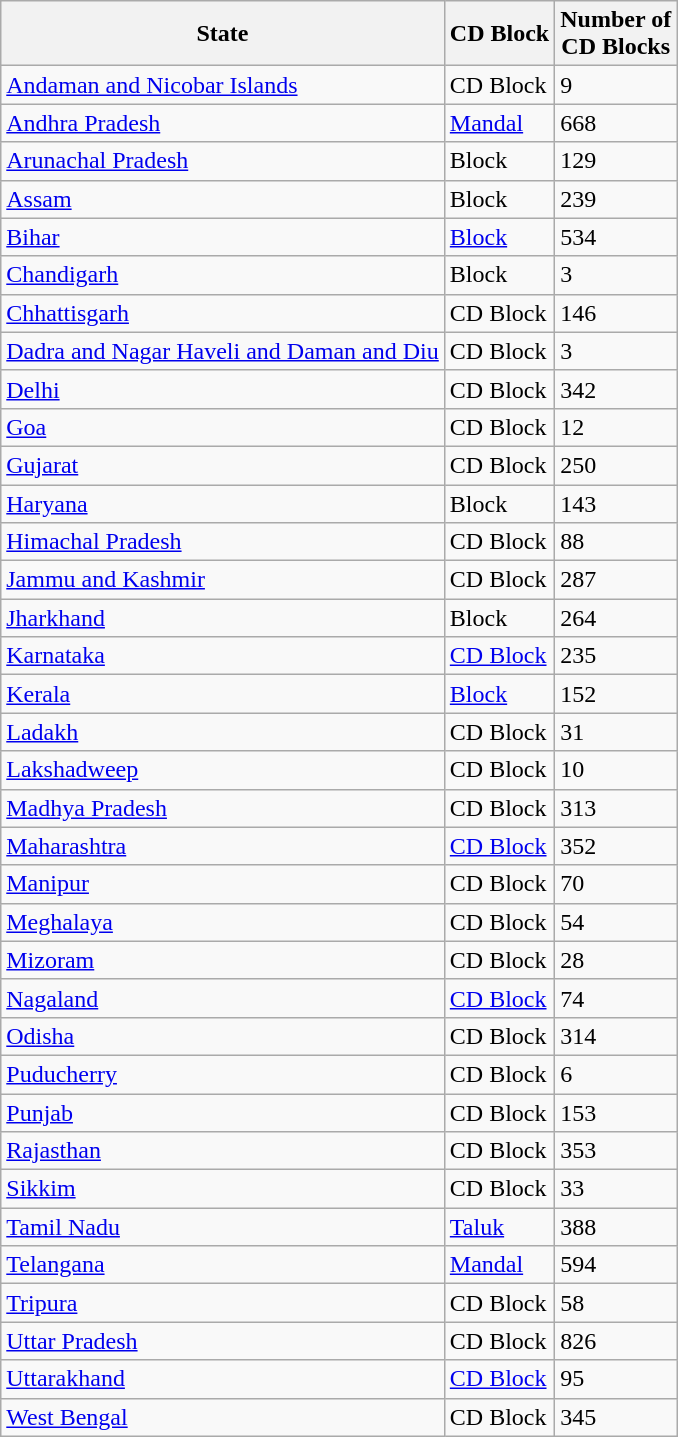<table class="wikitable sortable">
<tr>
<th>State</th>
<th>CD Block</th>
<th>Number of <br> CD Blocks</th>
</tr>
<tr>
<td><a href='#'>Andaman and Nicobar Islands</a></td>
<td>CD Block</td>
<td>9</td>
</tr>
<tr>
<td><a href='#'>Andhra Pradesh</a></td>
<td><a href='#'>Mandal</a></td>
<td>668</td>
</tr>
<tr>
<td><a href='#'>Arunachal Pradesh</a></td>
<td>Block</td>
<td>129</td>
</tr>
<tr>
<td><a href='#'>Assam</a></td>
<td>Block</td>
<td>239</td>
</tr>
<tr>
<td><a href='#'>Bihar</a></td>
<td><a href='#'>Block</a></td>
<td>534</td>
</tr>
<tr>
<td><a href='#'>Chandigarh</a></td>
<td>Block</td>
<td>3</td>
</tr>
<tr>
<td><a href='#'>Chhattisgarh</a></td>
<td>CD Block</td>
<td>146</td>
</tr>
<tr>
<td><a href='#'>Dadra and Nagar Haveli and Daman and Diu</a></td>
<td>CD Block</td>
<td>3</td>
</tr>
<tr>
<td><a href='#'>Delhi</a></td>
<td>CD Block</td>
<td>342</td>
</tr>
<tr>
<td><a href='#'>Goa</a></td>
<td>CD Block</td>
<td>12</td>
</tr>
<tr>
<td><a href='#'>Gujarat</a></td>
<td>CD Block</td>
<td>250</td>
</tr>
<tr>
<td><a href='#'>Haryana</a></td>
<td>Block</td>
<td>143</td>
</tr>
<tr>
<td><a href='#'>Himachal Pradesh</a></td>
<td>CD Block</td>
<td>88</td>
</tr>
<tr>
<td><a href='#'>Jammu and Kashmir</a></td>
<td>CD Block</td>
<td>287</td>
</tr>
<tr>
<td><a href='#'>Jharkhand</a></td>
<td>Block</td>
<td>264</td>
</tr>
<tr>
<td><a href='#'>Karnataka</a></td>
<td><a href='#'>CD Block</a></td>
<td>235</td>
</tr>
<tr>
<td><a href='#'>Kerala</a></td>
<td><a href='#'>Block</a></td>
<td>152</td>
</tr>
<tr>
<td><a href='#'>Ladakh</a></td>
<td>CD Block</td>
<td>31</td>
</tr>
<tr>
<td><a href='#'>Lakshadweep</a></td>
<td>CD Block</td>
<td>10</td>
</tr>
<tr>
<td><a href='#'>Madhya Pradesh</a></td>
<td>CD Block</td>
<td>313</td>
</tr>
<tr>
<td><a href='#'>Maharashtra</a></td>
<td><a href='#'>CD Block</a></td>
<td>352</td>
</tr>
<tr>
<td><a href='#'>Manipur</a></td>
<td>CD Block</td>
<td>70</td>
</tr>
<tr>
<td><a href='#'>Meghalaya</a></td>
<td>CD Block</td>
<td>54</td>
</tr>
<tr>
<td><a href='#'>Mizoram</a></td>
<td>CD Block</td>
<td>28</td>
</tr>
<tr>
<td><a href='#'>Nagaland</a></td>
<td><a href='#'>CD Block</a></td>
<td>74</td>
</tr>
<tr>
<td><a href='#'>Odisha</a></td>
<td>CD Block</td>
<td>314</td>
</tr>
<tr>
<td><a href='#'>Puducherry</a></td>
<td>CD Block</td>
<td>6</td>
</tr>
<tr>
<td><a href='#'>Punjab</a></td>
<td>CD Block</td>
<td>153</td>
</tr>
<tr>
<td><a href='#'>Rajasthan</a></td>
<td>CD Block</td>
<td>353</td>
</tr>
<tr>
<td><a href='#'>Sikkim</a></td>
<td>CD Block</td>
<td>33</td>
</tr>
<tr>
<td><a href='#'>Tamil Nadu</a></td>
<td><a href='#'>Taluk</a></td>
<td>388</td>
</tr>
<tr>
<td><a href='#'>Telangana</a></td>
<td><a href='#'>Mandal</a></td>
<td>594</td>
</tr>
<tr>
<td><a href='#'>Tripura</a></td>
<td>CD Block</td>
<td>58</td>
</tr>
<tr>
<td><a href='#'>Uttar Pradesh</a></td>
<td>CD Block</td>
<td>826</td>
</tr>
<tr>
<td><a href='#'>Uttarakhand</a></td>
<td><a href='#'>CD Block</a></td>
<td>95</td>
</tr>
<tr>
<td><a href='#'>West Bengal</a></td>
<td>CD Block</td>
<td>345</td>
</tr>
</table>
